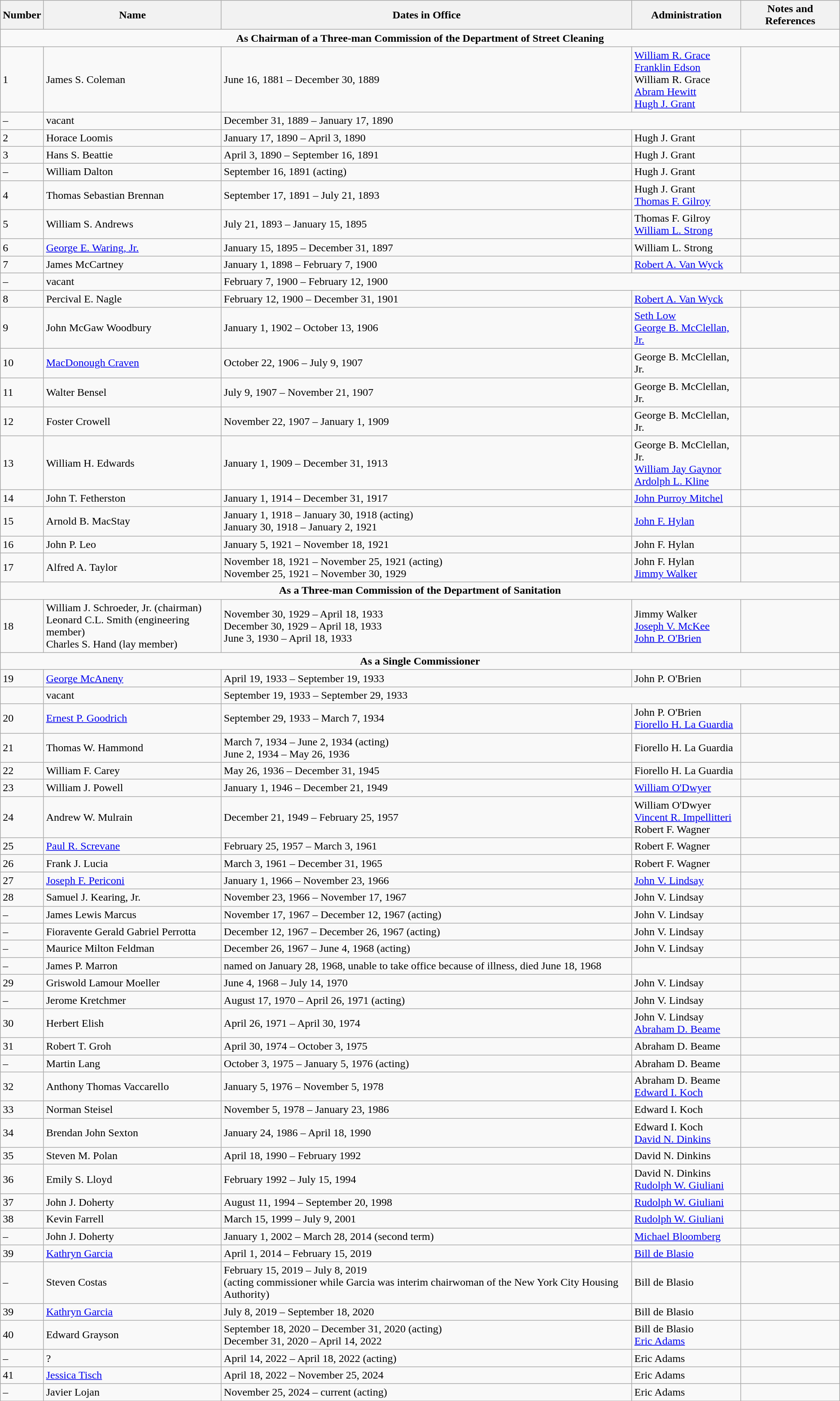<table class="wikitable">
<tr>
<th>Number</th>
<th>Name</th>
<th>Dates in Office</th>
<th>Administration</th>
<th>Notes and References</th>
</tr>
<tr>
<td colspan=5 align=center><strong>As Chairman of a Three-man Commission of the Department of Street Cleaning</strong></td>
</tr>
<tr>
<td>1</td>
<td>James S. Coleman</td>
<td>June 16, 1881 – December 30, 1889</td>
<td><a href='#'>William R. Grace</a><br><a href='#'>Franklin Edson</a><br>William R. Grace<br><a href='#'>Abram Hewitt</a><br><a href='#'>Hugh J. Grant</a></td>
<td></td>
</tr>
<tr>
<td>–</td>
<td>vacant</td>
<td colspan=3>December 31, 1889 – January 17, 1890</td>
</tr>
<tr>
<td>2</td>
<td>Horace Loomis</td>
<td>January 17, 1890 – April 3, 1890</td>
<td>Hugh J. Grant</td>
<td></td>
</tr>
<tr>
<td>3</td>
<td>Hans S. Beattie</td>
<td>April 3, 1890 – September 16, 1891</td>
<td>Hugh J. Grant</td>
<td></td>
</tr>
<tr>
<td>–</td>
<td>William Dalton</td>
<td>September 16, 1891 (acting)</td>
<td>Hugh J. Grant</td>
<td></td>
</tr>
<tr>
<td>4</td>
<td>Thomas Sebastian Brennan</td>
<td>September 17, 1891 – July 21, 1893</td>
<td>Hugh J. Grant<br><a href='#'>Thomas F. Gilroy</a></td>
<td></td>
</tr>
<tr>
<td>5</td>
<td>William S. Andrews</td>
<td>July 21, 1893 – January 15, 1895</td>
<td>Thomas F. Gilroy<br><a href='#'>William L. Strong</a></td>
<td></td>
</tr>
<tr>
<td>6</td>
<td><a href='#'>George E. Waring, Jr.</a></td>
<td>January 15, 1895 – December 31, 1897</td>
<td>William L. Strong</td>
<td></td>
</tr>
<tr>
<td>7</td>
<td>James McCartney</td>
<td>January 1, 1898 – February 7, 1900</td>
<td><a href='#'>Robert A. Van Wyck</a></td>
<td></td>
</tr>
<tr>
<td>–</td>
<td>vacant</td>
<td colspan=3>February 7, 1900 – February 12, 1900</td>
</tr>
<tr>
<td>8</td>
<td>Percival E. Nagle</td>
<td>February 12, 1900 – December 31, 1901</td>
<td><a href='#'>Robert A. Van Wyck</a></td>
<td></td>
</tr>
<tr>
<td>9</td>
<td>John McGaw Woodbury</td>
<td>January 1, 1902 – October 13, 1906</td>
<td><a href='#'>Seth Low</a><br><a href='#'>George B. McClellan, Jr.</a></td>
<td></td>
</tr>
<tr>
<td>10</td>
<td><a href='#'>MacDonough Craven</a></td>
<td>October 22, 1906 – July 9, 1907</td>
<td>George B. McClellan, Jr.</td>
<td></td>
</tr>
<tr>
<td>11</td>
<td>Walter Bensel</td>
<td>July 9, 1907 – November 21, 1907</td>
<td>George B. McClellan, Jr.</td>
<td></td>
</tr>
<tr>
<td>12</td>
<td>Foster Crowell</td>
<td>November 22, 1907 – January 1, 1909</td>
<td>George B. McClellan, Jr.</td>
<td></td>
</tr>
<tr>
<td>13</td>
<td>William H. Edwards</td>
<td>January 1, 1909 – December 31, 1913</td>
<td>George B. McClellan, Jr.<br><a href='#'>William Jay Gaynor</a><br><a href='#'>Ardolph L. Kline</a></td>
<td></td>
</tr>
<tr>
<td>14</td>
<td>John T. Fetherston</td>
<td>January 1, 1914 – December 31, 1917</td>
<td><a href='#'>John Purroy Mitchel</a></td>
<td></td>
</tr>
<tr>
<td>15</td>
<td>Arnold B. MacStay</td>
<td>January 1, 1918 – January 30, 1918 (acting)<br>January 30, 1918 – January 2, 1921</td>
<td><a href='#'>John F. Hylan</a></td>
<td></td>
</tr>
<tr>
<td>16</td>
<td>John P. Leo</td>
<td>January 5, 1921 – November 18, 1921</td>
<td>John F. Hylan</td>
<td></td>
</tr>
<tr>
<td>17</td>
<td>Alfred A. Taylor</td>
<td>November 18, 1921 – November 25, 1921 (acting)<br> November 25, 1921 – November 30, 1929</td>
<td>John F. Hylan<br><a href='#'>Jimmy Walker</a></td>
<td></td>
</tr>
<tr>
<td colspan=5 align=center><strong>As a Three-man Commission of the Department of Sanitation</strong></td>
</tr>
<tr>
<td>18</td>
<td>William J. Schroeder, Jr. (chairman) <br>Leonard C.L. Smith (engineering member)<br>Charles S. Hand (lay member)</td>
<td>November 30, 1929 – April 18, 1933<br>December 30, 1929 – April 18, 1933<br>June 3, 1930 – April 18, 1933</td>
<td>Jimmy Walker<br><a href='#'>Joseph V. McKee</a><br><a href='#'>John P. O'Brien</a></td>
<td></td>
</tr>
<tr>
<td colspan=5 align=center><strong>As a Single Commissioner</strong></td>
</tr>
<tr>
<td>19</td>
<td><a href='#'>George McAneny</a></td>
<td>April 19, 1933 – September 19, 1933</td>
<td>John P. O'Brien</td>
<td></td>
</tr>
<tr>
<td></td>
<td>vacant</td>
<td colspan=3>September 19, 1933 – September 29, 1933</td>
</tr>
<tr>
<td>20</td>
<td><a href='#'>Ernest P. Goodrich</a></td>
<td>September 29, 1933 – March 7, 1934</td>
<td>John P. O'Brien<br><a href='#'>Fiorello H. La Guardia</a></td>
<td></td>
</tr>
<tr>
<td>21</td>
<td>Thomas W. Hammond</td>
<td>March 7, 1934 – June 2, 1934 (acting)<br>June 2, 1934 – May 26, 1936</td>
<td>Fiorello H. La Guardia</td>
<td></td>
</tr>
<tr>
<td>22</td>
<td>William F. Carey</td>
<td>May 26, 1936 – December 31, 1945</td>
<td>Fiorello H. La Guardia</td>
<td></td>
</tr>
<tr>
<td>23</td>
<td>William J. Powell</td>
<td>January 1, 1946 – December 21, 1949</td>
<td><a href='#'>William O'Dwyer</a></td>
<td></td>
</tr>
<tr>
<td>24</td>
<td>Andrew W. Mulrain</td>
<td>December 21, 1949 – February 25, 1957</td>
<td>William O'Dwyer<br><a href='#'>Vincent R. Impellitteri</a><br>Robert F. Wagner</td>
<td></td>
</tr>
<tr>
<td>25</td>
<td><a href='#'>Paul R. Screvane</a></td>
<td>February 25, 1957 – March 3, 1961</td>
<td>Robert F. Wagner</td>
<td></td>
</tr>
<tr>
<td>26</td>
<td>Frank J. Lucia</td>
<td>March 3, 1961 – December 31, 1965</td>
<td>Robert F. Wagner</td>
<td></td>
</tr>
<tr>
<td>27</td>
<td><a href='#'>Joseph F. Periconi</a></td>
<td>January 1, 1966 – November 23, 1966</td>
<td><a href='#'>John V. Lindsay</a></td>
<td></td>
</tr>
<tr>
<td>28</td>
<td>Samuel J. Kearing, Jr.</td>
<td>November 23, 1966 – November 17, 1967</td>
<td>John V. Lindsay</td>
<td></td>
</tr>
<tr>
<td>–</td>
<td>James Lewis Marcus</td>
<td>November 17, 1967 – December 12, 1967 (acting)</td>
<td>John V. Lindsay</td>
<td></td>
</tr>
<tr>
<td>–</td>
<td>Fioravente Gerald Gabriel Perrotta</td>
<td>December 12, 1967 – December 26, 1967 (acting)</td>
<td>John V. Lindsay</td>
<td></td>
</tr>
<tr>
<td>–</td>
<td>Maurice Milton Feldman</td>
<td>December 26, 1967 – June 4, 1968 (acting)</td>
<td>John V. Lindsay</td>
<td></td>
</tr>
<tr>
<td>–</td>
<td>James P. Marron</td>
<td>named on January 28, 1968, unable to take office because of illness, died June 18, 1968</td>
<td></td>
<td></td>
</tr>
<tr>
<td>29</td>
<td>Griswold Lamour Moeller</td>
<td>June 4, 1968 – July 14, 1970</td>
<td>John V. Lindsay</td>
<td></td>
</tr>
<tr>
<td>–</td>
<td>Jerome Kretchmer</td>
<td>August 17, 1970 – April 26, 1971 (acting)</td>
<td>John V. Lindsay</td>
<td></td>
</tr>
<tr>
<td>30</td>
<td>Herbert Elish</td>
<td>April 26, 1971 – April 30, 1974</td>
<td>John V. Lindsay<br><a href='#'>Abraham D. Beame</a></td>
<td></td>
</tr>
<tr>
<td>31</td>
<td>Robert T. Groh</td>
<td>April 30, 1974 – October 3, 1975</td>
<td>Abraham D. Beame</td>
<td></td>
</tr>
<tr>
<td>–</td>
<td>Martin Lang</td>
<td>October 3, 1975 – January 5, 1976 (acting)</td>
<td>Abraham D. Beame</td>
<td></td>
</tr>
<tr>
<td>32</td>
<td>Anthony Thomas Vaccarello</td>
<td>January 5, 1976 – November 5, 1978</td>
<td>Abraham D. Beame<br><a href='#'>Edward I. Koch</a></td>
<td></td>
</tr>
<tr>
<td>33</td>
<td>Norman Steisel</td>
<td>November 5, 1978 – January 23, 1986</td>
<td>Edward I. Koch</td>
<td></td>
</tr>
<tr>
<td>34</td>
<td>Brendan John Sexton</td>
<td>January 24, 1986 – April 18, 1990</td>
<td>Edward I. Koch<br><a href='#'>David N. Dinkins</a></td>
<td></td>
</tr>
<tr>
<td>35</td>
<td>Steven M. Polan</td>
<td>April 18, 1990 – February 1992</td>
<td>David N. Dinkins</td>
<td></td>
</tr>
<tr>
<td>36</td>
<td>Emily S. Lloyd</td>
<td>February 1992 – July 15, 1994</td>
<td>David N. Dinkins<br><a href='#'>Rudolph W. Giuliani</a></td>
<td></td>
</tr>
<tr>
<td>37</td>
<td>John J. Doherty</td>
<td>August 11, 1994 – September 20, 1998</td>
<td><a href='#'>Rudolph W. Giuliani</a></td>
<td></td>
</tr>
<tr>
<td>38</td>
<td>Kevin Farrell</td>
<td>March 15, 1999 – July 9, 2001</td>
<td><a href='#'>Rudolph W. Giuliani</a></td>
<td></td>
</tr>
<tr>
<td>–</td>
<td>John J. Doherty</td>
<td>January 1, 2002 – March 28, 2014 (second term)</td>
<td><a href='#'>Michael Bloomberg</a></td>
<td></td>
</tr>
<tr>
<td>39</td>
<td><a href='#'>Kathryn Garcia</a></td>
<td>April 1, 2014 – February 15, 2019</td>
<td><a href='#'>Bill de Blasio</a></td>
<td></td>
</tr>
<tr>
<td>–</td>
<td>Steven Costas</td>
<td>February 15, 2019 – July 8, 2019<br>(acting commissioner while Garcia was interim chairwoman of the New York City Housing Authority)</td>
<td>Bill de Blasio</td>
<td></td>
</tr>
<tr>
<td>39</td>
<td><a href='#'>Kathryn Garcia</a></td>
<td>July 8, 2019 – September 18, 2020</td>
<td>Bill de Blasio</td>
<td></td>
</tr>
<tr>
<td>40</td>
<td>Edward Grayson</td>
<td>September 18, 2020 – December 31, 2020 (acting)<br>December 31, 2020 – April 14, 2022</td>
<td>Bill de Blasio<br><a href='#'>Eric Adams</a></td>
<td></td>
</tr>
<tr>
<td>–</td>
<td>?</td>
<td>April 14, 2022 – April 18, 2022 (acting)</td>
<td>Eric Adams</td>
<td></td>
</tr>
<tr>
<td>41</td>
<td><a href='#'>Jessica Tisch</a></td>
<td>April 18, 2022 – November 25, 2024</td>
<td>Eric Adams</td>
<td></td>
</tr>
<tr>
<td>–</td>
<td>Javier Lojan</td>
<td>November 25, 2024 – current (acting)</td>
<td>Eric Adams</td>
<td></td>
</tr>
<tr>
</tr>
</table>
